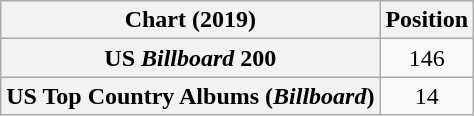<table class="wikitable plainrowheaders" style="text-align:center">
<tr>
<th scope="col">Chart (2019)</th>
<th scope="col">Position</th>
</tr>
<tr>
<th scope="row">US <em>Billboard</em> 200</th>
<td>146</td>
</tr>
<tr>
<th scope="row">US Top Country Albums (<em>Billboard</em>)</th>
<td>14</td>
</tr>
</table>
